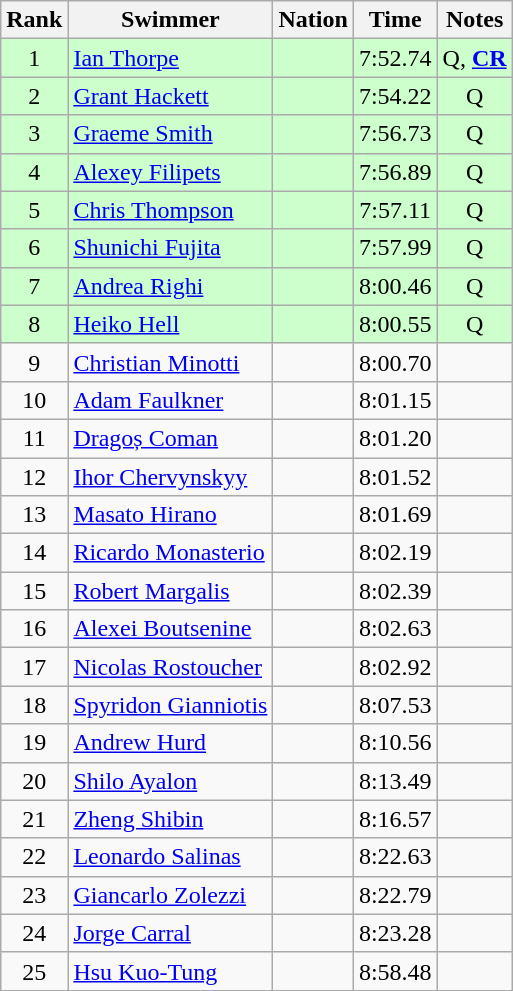<table class="wikitable sortable" style="text-align:center">
<tr>
<th>Rank</th>
<th>Swimmer</th>
<th>Nation</th>
<th>Time</th>
<th>Notes</th>
</tr>
<tr bgcolor=ccffcc>
<td>1</td>
<td align=left><a href='#'>Ian Thorpe</a></td>
<td align=left></td>
<td>7:52.74</td>
<td>Q, <strong><a href='#'>CR</a></strong></td>
</tr>
<tr bgcolor=ccffcc>
<td>2</td>
<td align=left><a href='#'>Grant Hackett</a></td>
<td align=left></td>
<td>7:54.22</td>
<td>Q</td>
</tr>
<tr bgcolor=ccffcc>
<td>3</td>
<td align=left><a href='#'>Graeme Smith</a></td>
<td align=left></td>
<td>7:56.73</td>
<td>Q</td>
</tr>
<tr bgcolor=ccffcc>
<td>4</td>
<td align=left><a href='#'>Alexey Filipets</a></td>
<td align=left></td>
<td>7:56.89</td>
<td>Q</td>
</tr>
<tr bgcolor=ccffcc>
<td>5</td>
<td align=left><a href='#'>Chris Thompson</a></td>
<td align=left></td>
<td>7:57.11</td>
<td>Q</td>
</tr>
<tr bgcolor=ccffcc>
<td>6</td>
<td align=left><a href='#'>Shunichi Fujita</a></td>
<td align=left></td>
<td>7:57.99</td>
<td>Q</td>
</tr>
<tr bgcolor=ccffcc>
<td>7</td>
<td align=left><a href='#'>Andrea Righi</a></td>
<td align=left></td>
<td>8:00.46</td>
<td>Q</td>
</tr>
<tr bgcolor=ccffcc>
<td>8</td>
<td align=left><a href='#'>Heiko Hell</a></td>
<td align=left></td>
<td>8:00.55</td>
<td>Q</td>
</tr>
<tr>
<td>9</td>
<td align=left><a href='#'>Christian Minotti</a></td>
<td align=left></td>
<td>8:00.70</td>
<td></td>
</tr>
<tr>
<td>10</td>
<td align=left><a href='#'>Adam Faulkner</a></td>
<td align=left></td>
<td>8:01.15</td>
<td></td>
</tr>
<tr>
<td>11</td>
<td align=left><a href='#'>Dragoș Coman</a></td>
<td align=left></td>
<td>8:01.20</td>
<td></td>
</tr>
<tr>
<td>12</td>
<td align=left><a href='#'>Ihor Chervynskyy</a></td>
<td align=left></td>
<td>8:01.52</td>
<td></td>
</tr>
<tr>
<td>13</td>
<td align=left><a href='#'>Masato Hirano</a></td>
<td align=left></td>
<td>8:01.69</td>
<td></td>
</tr>
<tr>
<td>14</td>
<td align=left><a href='#'>Ricardo Monasterio</a></td>
<td align=left></td>
<td>8:02.19</td>
<td></td>
</tr>
<tr>
<td>15</td>
<td align=left><a href='#'>Robert Margalis</a></td>
<td align=left></td>
<td>8:02.39</td>
<td></td>
</tr>
<tr>
<td>16</td>
<td align=left><a href='#'>Alexei Boutsenine</a></td>
<td align=left></td>
<td>8:02.63</td>
<td></td>
</tr>
<tr>
<td>17</td>
<td align=left><a href='#'>Nicolas Rostoucher</a></td>
<td align=left></td>
<td>8:02.92</td>
<td></td>
</tr>
<tr>
<td>18</td>
<td align=left><a href='#'>Spyridon Gianniotis</a></td>
<td align=left></td>
<td>8:07.53</td>
<td></td>
</tr>
<tr>
<td>19</td>
<td align=left><a href='#'>Andrew Hurd</a></td>
<td align=left></td>
<td>8:10.56</td>
<td></td>
</tr>
<tr>
<td>20</td>
<td align=left><a href='#'>Shilo Ayalon</a></td>
<td align=left></td>
<td>8:13.49</td>
<td></td>
</tr>
<tr>
<td>21</td>
<td align=left><a href='#'>Zheng Shibin</a></td>
<td align=left></td>
<td>8:16.57</td>
<td></td>
</tr>
<tr>
<td>22</td>
<td align=left><a href='#'>Leonardo Salinas</a></td>
<td align=left></td>
<td>8:22.63</td>
<td></td>
</tr>
<tr>
<td>23</td>
<td align=left><a href='#'>Giancarlo Zolezzi</a></td>
<td align=left></td>
<td>8:22.79</td>
<td></td>
</tr>
<tr>
<td>24</td>
<td align=left><a href='#'>Jorge Carral</a></td>
<td align=left></td>
<td>8:23.28</td>
<td></td>
</tr>
<tr>
<td>25</td>
<td align=left><a href='#'>Hsu Kuo-Tung</a></td>
<td align=left></td>
<td>8:58.48</td>
<td></td>
</tr>
</table>
